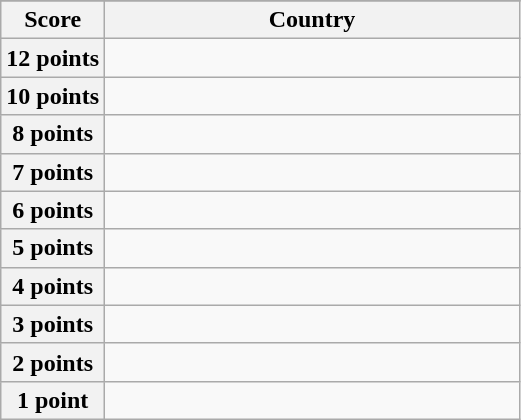<table class="wikitable">
<tr>
</tr>
<tr>
<th scope="col" width="20%">Score</th>
<th scope="col">Country</th>
</tr>
<tr>
<th scope="row">12 points</th>
<td></td>
</tr>
<tr>
<th scope="row">10 points</th>
<td></td>
</tr>
<tr>
<th scope="row">8 points</th>
<td></td>
</tr>
<tr>
<th scope="row">7 points</th>
<td></td>
</tr>
<tr>
<th scope="row">6 points</th>
<td></td>
</tr>
<tr>
<th scope="row">5 points</th>
<td></td>
</tr>
<tr>
<th scope="row">4 points</th>
<td></td>
</tr>
<tr>
<th scope="row">3 points</th>
<td></td>
</tr>
<tr>
<th scope="row">2 points</th>
<td></td>
</tr>
<tr>
<th scope="row">1 point</th>
<td></td>
</tr>
</table>
